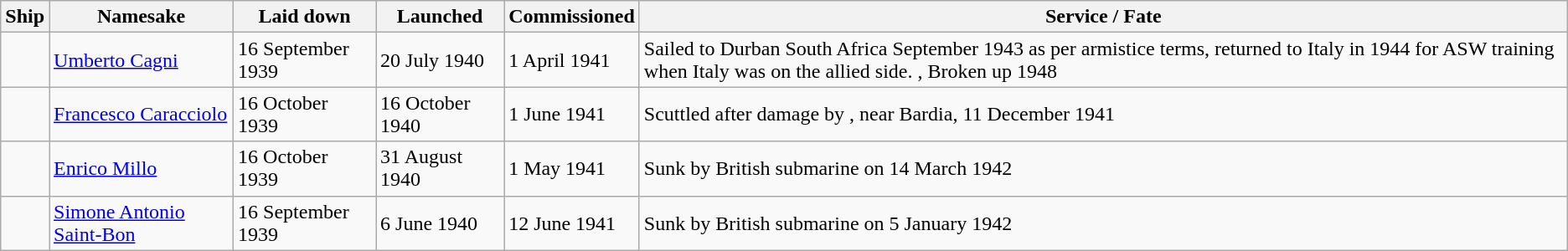<table class="wikitable" border="1">
<tr>
<th>Ship</th>
<th>Namesake</th>
<th>Laid down</th>
<th>Launched</th>
<th>Commissioned</th>
<th>Service / Fate</th>
</tr>
<tr>
<td></td>
<td><a href='#'>Umberto Cagni</a></td>
<td>16 September 1939</td>
<td>20 July 1940</td>
<td>1 April 1941</td>
<td>Sailed to Durban South Africa September 1943 as per armistice terms, returned to Italy in 1944 for ASW training when Italy was on the allied side. , Broken up 1948</td>
</tr>
<tr>
<td></td>
<td><a href='#'>Francesco Caracciolo</a></td>
<td>16 October 1939</td>
<td>16 October 1940</td>
<td>1 June 1941</td>
<td>Scuttled after damage by , near Bardia, 11 December 1941</td>
</tr>
<tr>
<td></td>
<td><a href='#'>Enrico Millo</a></td>
<td>16 October 1939</td>
<td>31 August 1940</td>
<td>1 May 1941</td>
<td>Sunk by British submarine  on 14 March 1942</td>
</tr>
<tr>
<td></td>
<td><a href='#'>Simone Antonio Saint-Bon</a></td>
<td>16 September 1939</td>
<td>6 June 1940</td>
<td>12 June 1941</td>
<td>Sunk by British submarine  on 5 January 1942</td>
</tr>
</table>
